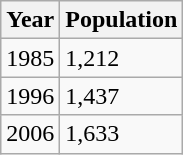<table class="wikitable">
<tr>
<th>Year</th>
<th>Population</th>
</tr>
<tr>
<td>1985</td>
<td>1,212</td>
</tr>
<tr>
<td>1996</td>
<td>1,437</td>
</tr>
<tr>
<td>2006</td>
<td>1,633</td>
</tr>
</table>
